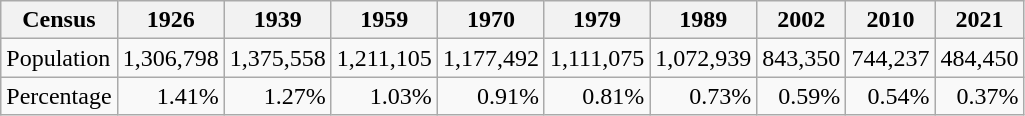<table class="wikitable" style="text-align: right;">
<tr>
<th>Census</th>
<th>1926</th>
<th>1939</th>
<th>1959</th>
<th>1970</th>
<th>1979</th>
<th>1989</th>
<th>2002</th>
<th>2010</th>
<th>2021</th>
</tr>
<tr>
<td align=left>Population</td>
<td>1,306,798</td>
<td>1,375,558</td>
<td>1,211,105</td>
<td>1,177,492</td>
<td>1,111,075</td>
<td>1,072,939</td>
<td>843,350</td>
<td>744,237</td>
<td>484,450</td>
</tr>
<tr>
<td align=left>Percentage</td>
<td>1.41%</td>
<td>1.27%</td>
<td>1.03%</td>
<td>0.91%</td>
<td>0.81%</td>
<td>0.73%</td>
<td>0.59%</td>
<td>0.54%</td>
<td>0.37%</td>
</tr>
</table>
